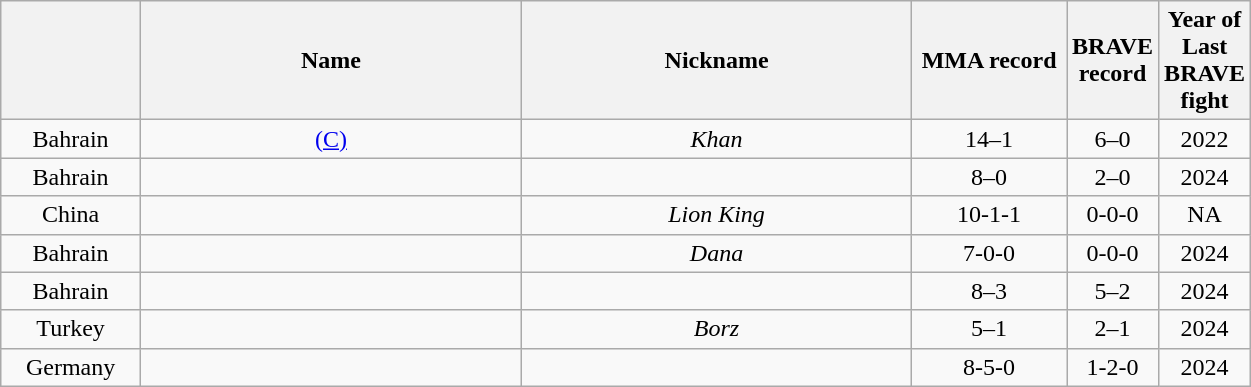<table class="wikitable sortable" width="66%" style="text-align:center;">
<tr>
<th width=12%></th>
<th width=37%>Name</th>
<th width=37%>Nickname</th>
<th width=20%>MMA record</th>
<th width=10%>BRAVE record</th>
<th width=10%>Year of Last BRAVE fight</th>
</tr>
<tr style="display:none;">
<td>!a</td>
<td>!a</td>
<td>-9999</td>
</tr>
<tr>
<td><span>Bahrain</span></td>
<td> <a href='#'>(C)</a></td>
<td><em>Khan</em></td>
<td>14–1</td>
<td>6–0</td>
<td>2022</td>
</tr>
<tr>
<td><span>Bahrain</span></td>
<td></td>
<td></td>
<td>8–0</td>
<td>2–0</td>
<td>2024</td>
</tr>
<tr>
<td><span>China</span></td>
<td></td>
<td><em>Lion King</em></td>
<td>10-1-1</td>
<td>0-0-0</td>
<td>NA</td>
</tr>
<tr>
<td><span>Bahrain</span></td>
<td></td>
<td><em>Dana</em></td>
<td>7-0-0</td>
<td>0-0-0</td>
<td>2024</td>
</tr>
<tr>
<td><span>Bahrain</span></td>
<td></td>
<td></td>
<td>8–3</td>
<td>5–2</td>
<td>2024</td>
</tr>
<tr>
<td><span>Turkey</span></td>
<td></td>
<td><em>Borz</em></td>
<td>5–1</td>
<td>2–1</td>
<td>2024</td>
</tr>
<tr>
<td><span>Germany</span></td>
<td></td>
<td></td>
<td>8-5-0</td>
<td>1-2-0</td>
<td>2024</td>
</tr>
</table>
